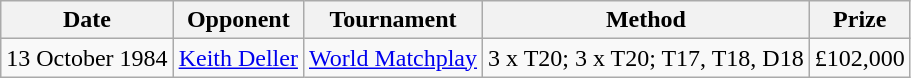<table class="wikitable">
<tr>
<th>Date</th>
<th>Opponent</th>
<th>Tournament</th>
<th>Method</th>
<th>Prize</th>
</tr>
<tr>
<td>13 October 1984</td>
<td> <a href='#'>Keith Deller</a></td>
<td><a href='#'>World Matchplay</a></td>
<td>3 x T20; 3 x T20; T17, T18, D18</td>
<td>£102,000</td>
</tr>
</table>
